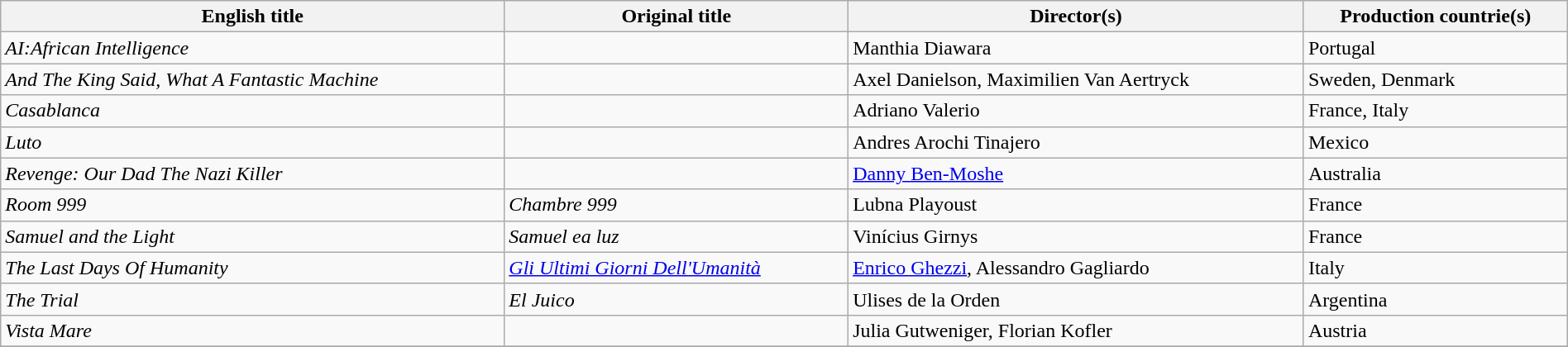<table class="sortable wikitable" style="width:100%; margin-bottom:4px" cellpadding="5">
<tr>
<th scope="col">English title</th>
<th scope="col">Original title</th>
<th scope="col">Director(s)</th>
<th scope="col">Production countrie(s)</th>
</tr>
<tr>
<td><em>AI:African Intelligence</em></td>
<td></td>
<td>Manthia Diawara</td>
<td>Portugal</td>
</tr>
<tr>
<td><em>And The King Said, What A Fantastic Machine</em></td>
<td></td>
<td>Axel Danielson, Maximilien Van Aertryck</td>
<td>Sweden, Denmark</td>
</tr>
<tr>
<td><em>Casablanca</em></td>
<td></td>
<td>Adriano Valerio</td>
<td>France, Italy</td>
</tr>
<tr>
<td><em>Luto</em></td>
<td></td>
<td>Andres Arochi Tinajero</td>
<td>Mexico</td>
</tr>
<tr>
<td><em>Revenge: Our Dad The Nazi Killer</em></td>
<td></td>
<td><a href='#'>Danny Ben-Moshe</a></td>
<td>Australia</td>
</tr>
<tr>
<td><em>Room 999</em></td>
<td><em>Chambre 999</em></td>
<td>Lubna Playoust</td>
<td>France</td>
</tr>
<tr>
<td><em>Samuel and the Light</em></td>
<td><em>Samuel ea luz</em></td>
<td>Vinícius Girnys</td>
<td>France</td>
</tr>
<tr>
<td><em>The Last Days Of Humanity</em></td>
<td><em><a href='#'>Gli Ultimi Giorni Dell'Umanità</a></em></td>
<td><a href='#'>Enrico Ghezzi</a>, Alessandro Gagliardo</td>
<td>Italy</td>
</tr>
<tr>
<td><em>The Trial</em></td>
<td><em>El Juico</em></td>
<td>Ulises de la Orden</td>
<td>Argentina</td>
</tr>
<tr>
<td><em>Vista Mare</em></td>
<td></td>
<td>Julia Gutweniger, Florian Kofler</td>
<td>Austria</td>
</tr>
<tr>
</tr>
</table>
